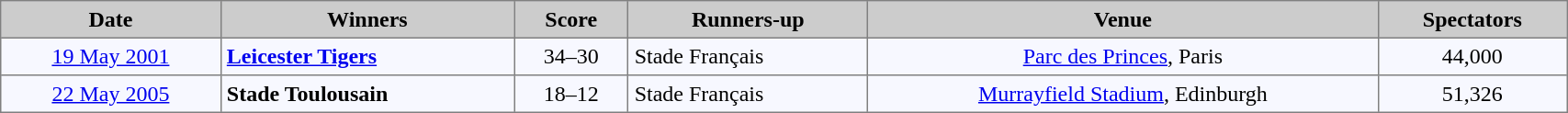<table bgcolor="#f7f8ff" cellpadding="4" width="90%" cellspacing="0" border="1" style="font-size: 100%; border: grey solid 1px; border-collapse: collapse;">
<tr bgcolor="#CCCCCC">
<td align=center><strong>Date</strong></td>
<td align=center><strong>Winners</strong></td>
<td align=center><strong>Score</strong></td>
<td align=center><strong>Runners-up</strong></td>
<td align=center><strong>Venue</strong></td>
<td align=center><strong>Spectators</strong></td>
</tr>
<tr>
<td align=center><a href='#'>19 May 2001</a></td>
<td> <strong><a href='#'>Leicester Tigers</a></strong></td>
<td align=center>34–30</td>
<td> Stade Français</td>
<td align=center><a href='#'>Parc des Princes</a>, Paris</td>
<td align=center>44,000</td>
</tr>
<tr>
<td align=center><a href='#'>22 May 2005</a></td>
<td> <strong>Stade Toulousain</strong></td>
<td align=center>18–12</td>
<td> Stade Français</td>
<td align=center><a href='#'>Murrayfield Stadium</a>, Edinburgh</td>
<td align=center>51,326</td>
</tr>
</table>
